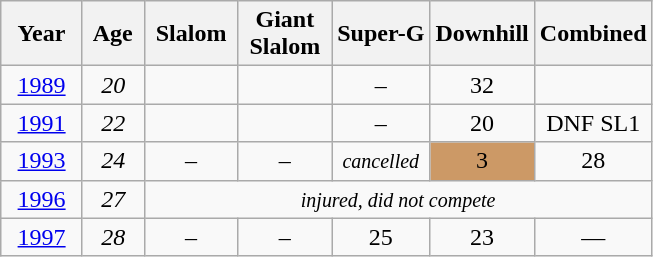<table class=wikitable style="text-align:center">
<tr>
<th>  Year  </th>
<th> Age </th>
<th> Slalom </th>
<th> Giant <br> Slalom </th>
<th>Super-G</th>
<th>Downhill</th>
<th>Combined</th>
</tr>
<tr>
<td><a href='#'>1989</a></td>
<td><em>20</em></td>
<td></td>
<td></td>
<td>–</td>
<td>32</td>
<td></td>
</tr>
<tr>
<td><a href='#'>1991</a></td>
<td><em>22</em></td>
<td></td>
<td></td>
<td>–</td>
<td>20</td>
<td>DNF SL1</td>
</tr>
<tr>
<td><a href='#'>1993</a></td>
<td><em>24</em></td>
<td>–</td>
<td>–</td>
<td><small><em>cancelled</em></small></td>
<td style="background:#c96;">3</td>
<td>28</td>
</tr>
<tr>
<td><a href='#'>1996</a></td>
<td><em>27</em></td>
<td colspan=5><small><em>injured, did not compete</em></small></td>
</tr>
<tr>
<td><a href='#'>1997</a></td>
<td><em>28</em></td>
<td>–</td>
<td>–</td>
<td>25</td>
<td>23</td>
<td>—</td>
</tr>
</table>
